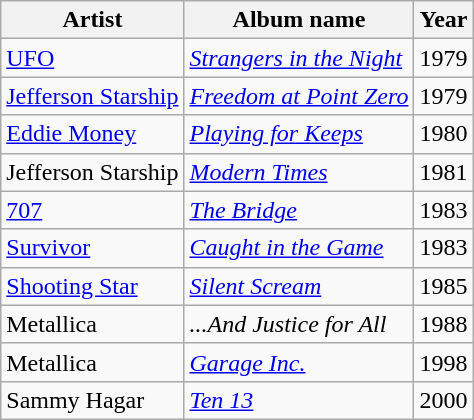<table class="wikitable sortable" border="1">
<tr>
<th>Artist</th>
<th>Album name</th>
<th>Year</th>
</tr>
<tr>
<td><a href='#'>UFO</a></td>
<td><em><a href='#'>Strangers in the Night</a></em></td>
<td>1979</td>
</tr>
<tr>
<td><a href='#'>Jefferson Starship</a></td>
<td><em><a href='#'>Freedom at Point Zero</a></em></td>
<td>1979</td>
</tr>
<tr>
<td><a href='#'>Eddie Money</a></td>
<td><em><a href='#'>Playing for Keeps</a></em></td>
<td>1980</td>
</tr>
<tr>
<td>Jefferson Starship</td>
<td><em><a href='#'>Modern Times</a></em></td>
<td>1981</td>
</tr>
<tr>
<td><a href='#'>707</a></td>
<td><em><a href='#'>The Bridge</a></em></td>
<td>1983</td>
</tr>
<tr>
<td><a href='#'>Survivor</a></td>
<td><em><a href='#'>Caught in the Game</a></em></td>
<td>1983</td>
</tr>
<tr>
<td><a href='#'>Shooting Star</a></td>
<td><em><a href='#'>Silent Scream</a></em></td>
<td>1985</td>
</tr>
<tr>
<td>Metallica</td>
<td><em>...And Justice for All</em></td>
<td>1988</td>
</tr>
<tr>
<td>Metallica</td>
<td><em><a href='#'>Garage Inc.</a></em></td>
<td>1998</td>
</tr>
<tr>
<td>Sammy Hagar</td>
<td><em><a href='#'>Ten 13</a></em></td>
<td>2000</td>
</tr>
</table>
